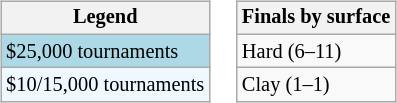<table>
<tr valign=top>
<td><br><table class="wikitable" style="font-size:85%">
<tr>
<th>Legend</th>
</tr>
<tr style="background:lightblue;">
<td>$25,000 tournaments</td>
</tr>
<tr style="background:#f0f8ff;">
<td>$10/15,000 tournaments</td>
</tr>
</table>
</td>
<td><br><table class="wikitable" style="font-size:85%">
<tr>
<th>Finals by surface</th>
</tr>
<tr>
<td>Hard (6–11)</td>
</tr>
<tr>
<td>Clay (1–1)</td>
</tr>
</table>
</td>
</tr>
</table>
